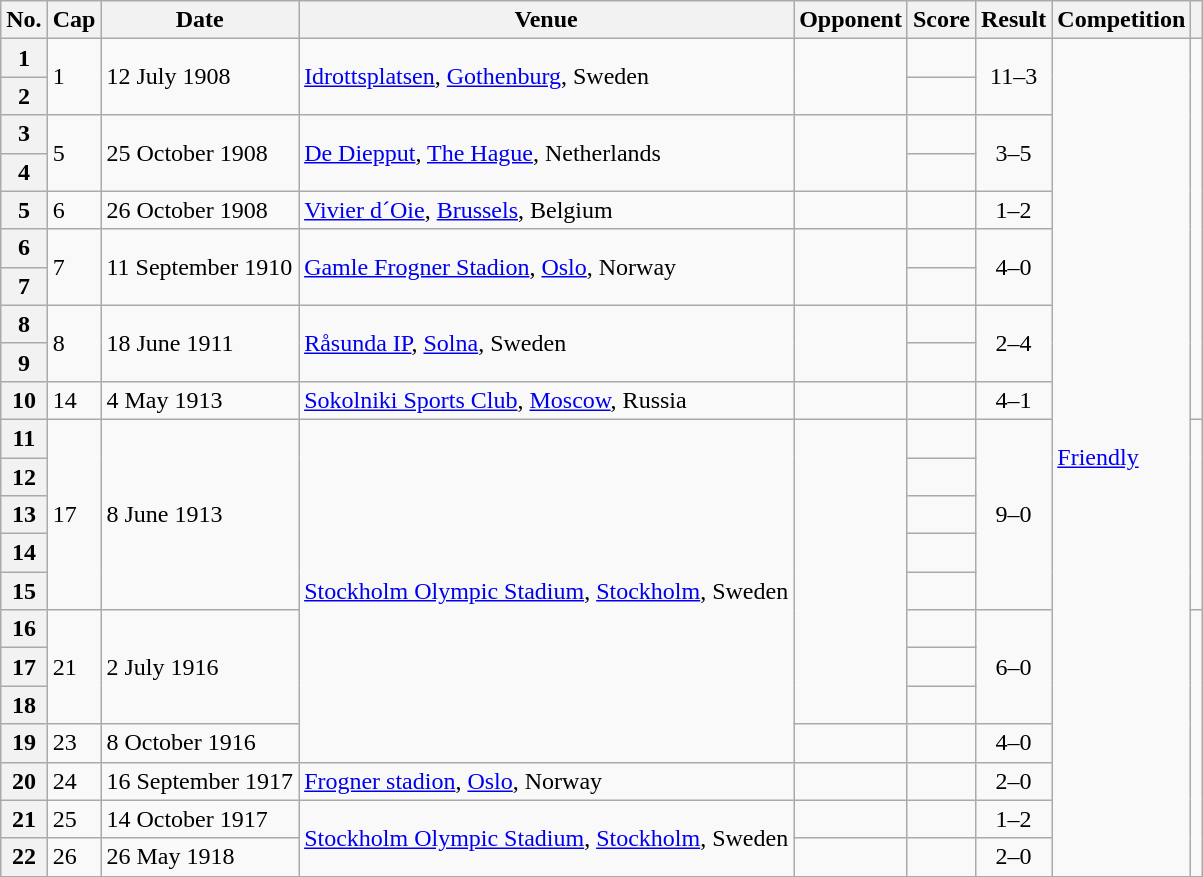<table class="wikitable plainrowheaders sortable">
<tr>
<th scope=col>No.</th>
<th scope=col>Cap</th>
<th scope=col>Date</th>
<th scope=col>Venue</th>
<th scope=col>Opponent</th>
<th scope=col>Score</th>
<th scope=col>Result</th>
<th scope=col>Competition</th>
<th scope=col></th>
</tr>
<tr>
<th scope=row>1</th>
<td rowspan=2>1</td>
<td rowspan=2>12 July 1908</td>
<td rowspan=2><a href='#'>Idrottsplatsen</a>, <a href='#'>Gothenburg</a>, Sweden</td>
<td rowspan=2></td>
<td></td>
<td rowspan=2 style="text-align:center;">11–3</td>
<td rowspan=22><a href='#'>Friendly</a></td>
</tr>
<tr>
<th scope=row>2</th>
<td></td>
</tr>
<tr>
<th scope=row>3</th>
<td rowspan=2>5</td>
<td rowspan=2>25 October 1908</td>
<td rowspan=2><a href='#'>De Diepput</a>, <a href='#'>The Hague</a>, Netherlands</td>
<td rowspan=2></td>
<td></td>
<td rowspan=2 style="text-align:center;">3–5</td>
</tr>
<tr>
<th scope=row>4</th>
<td></td>
</tr>
<tr>
<th scope=row>5</th>
<td>6</td>
<td>26 October 1908</td>
<td><a href='#'>Vivier d´Oie</a>, <a href='#'>Brussels</a>, Belgium</td>
<td></td>
<td></td>
<td style="text-align:center;">1–2</td>
</tr>
<tr>
<th scope=row>6</th>
<td rowspan=2>7</td>
<td rowspan=2>11 September 1910</td>
<td rowspan=2><a href='#'>Gamle Frogner Stadion</a>, <a href='#'>Oslo</a>, Norway</td>
<td rowspan=2></td>
<td></td>
<td rowspan=2 style="text-align:center;">4–0</td>
</tr>
<tr>
<th scope=row>7</th>
<td></td>
</tr>
<tr>
<th scope=row>8</th>
<td rowspan=2>8</td>
<td rowspan=2>18 June 1911</td>
<td rowspan=2><a href='#'>Råsunda IP</a>, <a href='#'>Solna</a>, Sweden</td>
<td rowspan=2></td>
<td></td>
<td rowspan=2 style="text-align:center;">2–4</td>
</tr>
<tr>
<th scope=row>9</th>
<td></td>
</tr>
<tr>
<th scope=row>10</th>
<td>14</td>
<td>4 May 1913</td>
<td><a href='#'>Sokolniki Sports Club</a>, <a href='#'>Moscow</a>, Russia</td>
<td></td>
<td></td>
<td style="text-align:center;">4–1</td>
</tr>
<tr>
<th scope=row>11</th>
<td rowspan=5>17</td>
<td rowspan=5>8 June 1913</td>
<td rowspan=9><a href='#'>Stockholm Olympic Stadium</a>, <a href='#'>Stockholm</a>, Sweden</td>
<td rowspan=8></td>
<td></td>
<td rowspan=5 style="text-align:center;">9–0</td>
<td rowspan=5></td>
</tr>
<tr>
<th scope=row>12</th>
<td></td>
</tr>
<tr>
<th scope=row>13</th>
<td></td>
</tr>
<tr>
<th scope=row>14</th>
<td></td>
</tr>
<tr>
<th scope=row>15</th>
<td></td>
</tr>
<tr>
<th scope=row>16</th>
<td rowspan=3>21</td>
<td rowspan=3>2 July 1916</td>
<td></td>
<td rowspan=3 style="text-align:center;">6–0</td>
</tr>
<tr>
<th scope=row>17</th>
<td></td>
</tr>
<tr>
<th scope=row>18</th>
<td></td>
</tr>
<tr>
<th scope=row>19</th>
<td>23</td>
<td>8 October 1916</td>
<td></td>
<td></td>
<td style="text-align:center;">4–0</td>
</tr>
<tr>
<th scope=row>20</th>
<td>24</td>
<td>16 September 1917</td>
<td><a href='#'>Frogner stadion</a>, <a href='#'>Oslo</a>, Norway</td>
<td></td>
<td></td>
<td style="text-align:center;">2–0</td>
</tr>
<tr>
<th scope=row>21</th>
<td>25</td>
<td>14 October 1917</td>
<td rowspan=2><a href='#'>Stockholm Olympic Stadium</a>, <a href='#'>Stockholm</a>, Sweden</td>
<td></td>
<td></td>
<td style="text-align:center;">1–2</td>
</tr>
<tr>
<th scope=row>22</th>
<td>26</td>
<td>26 May 1918</td>
<td></td>
<td></td>
<td style="text-align:center;">2–0</td>
</tr>
<tr>
</tr>
</table>
